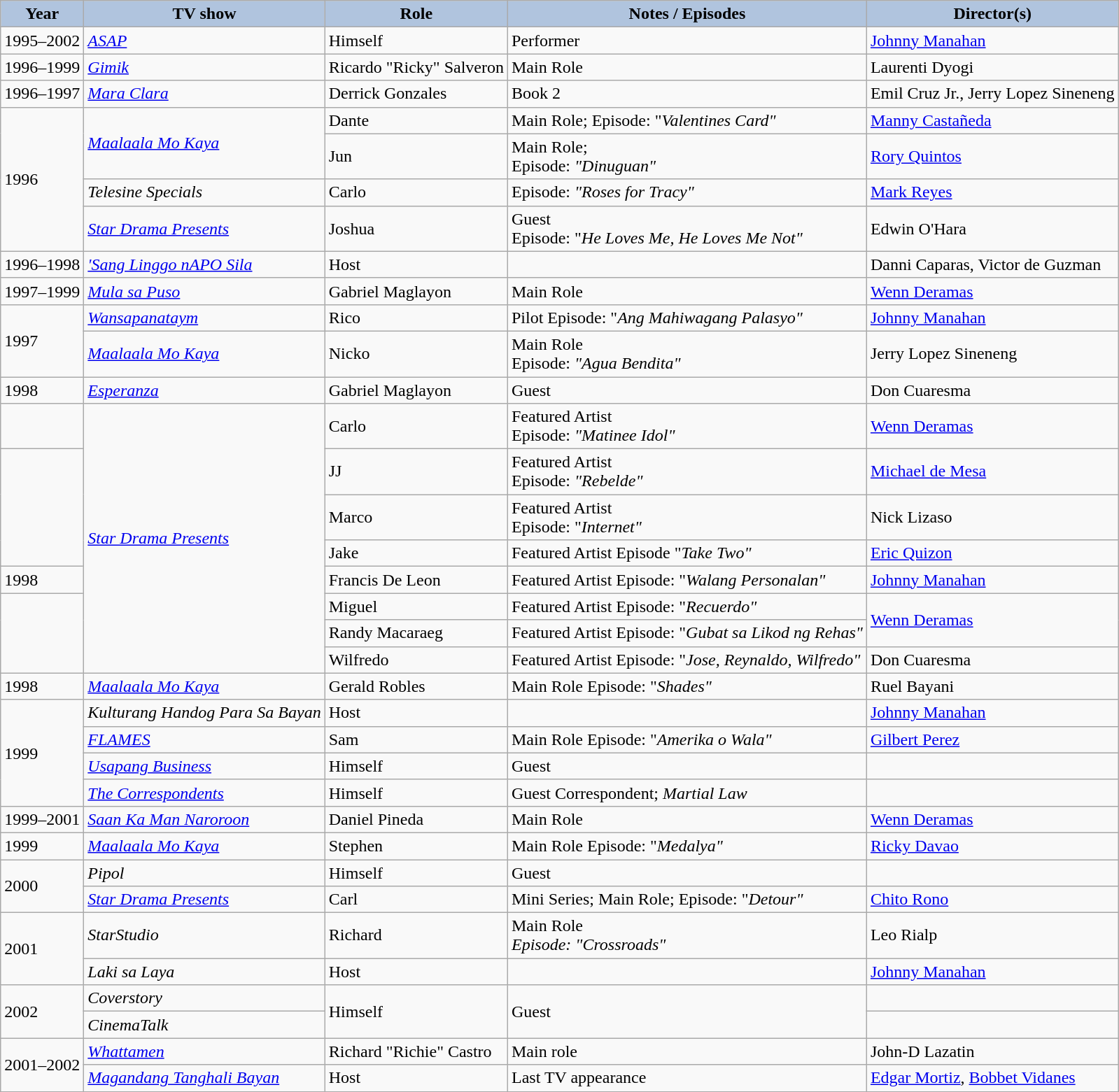<table class="wikitable">
<tr style="text-align:center;">
<th style="background:#B0C4DE;">Year</th>
<th style="background:#B0C4DE;">TV show</th>
<th style="background:#B0C4DE;">Role</th>
<th style="background:#B0C4DE;">Notes / Episodes</th>
<th style="background:#B0C4DE;">Director(s)</th>
</tr>
<tr>
<td>1995–2002</td>
<td><em><a href='#'>ASAP</a></em></td>
<td>Himself</td>
<td>Performer</td>
<td><a href='#'>Johnny Manahan</a></td>
</tr>
<tr>
<td>1996–1999</td>
<td><em><a href='#'>Gimik</a></em></td>
<td>Ricardo "Ricky" Salveron</td>
<td>Main Role</td>
<td>Laurenti Dyogi</td>
</tr>
<tr>
<td>1996–1997</td>
<td><em><a href='#'>Mara Clara</a></em></td>
<td>Derrick Gonzales</td>
<td>Book 2</td>
<td>Emil Cruz Jr., Jerry Lopez Sineneng</td>
</tr>
<tr>
<td rowspan="4">1996</td>
<td rowspan="2"><em><a href='#'>Maalaala Mo Kaya</a></em></td>
<td>Dante</td>
<td>Main Role; Episode: "<em>Valentines Card"</em></td>
<td><a href='#'>Manny Castañeda</a></td>
</tr>
<tr>
<td>Jun</td>
<td>Main Role;<br>Episode: <em>"Dinuguan"</em></td>
<td><a href='#'>Rory Quintos</a></td>
</tr>
<tr>
<td><em>Telesine Specials</em></td>
<td>Carlo</td>
<td>Episode: <em>"Roses for Tracy"</em></td>
<td><a href='#'>Mark Reyes</a></td>
</tr>
<tr>
<td><em><a href='#'>Star Drama Presents</a></em></td>
<td>Joshua</td>
<td>Guest<br>Episode:  "<em>He Loves Me, He Loves Me Not"</em></td>
<td>Edwin O'Hara</td>
</tr>
<tr>
<td>1996–1998</td>
<td><em><a href='#'>'Sang Linggo nAPO Sila</a></em></td>
<td>Host</td>
<td></td>
<td>Danni Caparas, Victor de Guzman</td>
</tr>
<tr>
<td>1997–1999</td>
<td><em><a href='#'>Mula sa Puso</a></em></td>
<td>Gabriel Maglayon</td>
<td>Main Role</td>
<td><a href='#'>Wenn Deramas</a></td>
</tr>
<tr>
<td rowspan="2">1997</td>
<td><em><a href='#'>Wansapanataym</a></em></td>
<td>Rico</td>
<td>Pilot Episode: "<em>Ang Mahiwagang Palasyo"</em></td>
<td><a href='#'>Johnny Manahan</a></td>
</tr>
<tr>
<td><a href='#'><em>Maalaala Mo Kaya</em></a></td>
<td>Nicko</td>
<td>Main Role<br>Episode: <em>"Agua Bendita"</em></td>
<td>Jerry Lopez Sineneng</td>
</tr>
<tr>
<td>1998</td>
<td><em><a href='#'>Esperanza</a></em></td>
<td>Gabriel Maglayon</td>
<td>Guest</td>
<td>Don Cuaresma</td>
</tr>
<tr>
<td></td>
<td rowspan="8"><em><a href='#'>Star Drama Presents</a></em></td>
<td>Carlo</td>
<td>Featured Artist<br>Episode: <em>"Matinee Idol"</em></td>
<td><a href='#'>Wenn Deramas</a></td>
</tr>
<tr>
<td rowspan="3"></td>
<td>JJ</td>
<td>Featured Artist<br>Episode: <em>"Rebelde"</em></td>
<td><a href='#'>Michael de Mesa</a></td>
</tr>
<tr>
<td>Marco</td>
<td>Featured Artist<br>Episode: "<em>Internet"</em></td>
<td>Nick Lizaso</td>
</tr>
<tr>
<td>Jake</td>
<td>Featured Artist Episode "<em>Take Two"</em></td>
<td><a href='#'>Eric Quizon</a></td>
</tr>
<tr>
<td>1998</td>
<td>Francis De Leon</td>
<td>Featured Artist Episode: "<em>Walang Personalan"</em></td>
<td><a href='#'>Johnny Manahan</a></td>
</tr>
<tr>
<td rowspan="3"></td>
<td>Miguel</td>
<td>Featured Artist Episode: "<em>Recuerdo"</em></td>
<td rowspan="2"><a href='#'>Wenn Deramas</a></td>
</tr>
<tr>
<td>Randy Macaraeg</td>
<td>Featured Artist Episode: "<em>Gubat sa Likod ng Rehas"</em></td>
</tr>
<tr>
<td>Wilfredo</td>
<td>Featured Artist Episode: "<em>Jose, Reynaldo, Wilfredo"</em></td>
<td>Don Cuaresma</td>
</tr>
<tr>
<td>1998</td>
<td><em><a href='#'>Maalaala Mo Kaya</a></em></td>
<td>Gerald Robles</td>
<td>Main Role Episode: "<em>Shades"</em></td>
<td>Ruel Bayani</td>
</tr>
<tr>
<td rowspan="4">1999</td>
<td><em>Kulturang Handog Para Sa Bayan</em></td>
<td>Host</td>
<td></td>
<td><a href='#'>Johnny Manahan</a></td>
</tr>
<tr>
<td><em><a href='#'>FLAMES</a></em></td>
<td>Sam</td>
<td>Main Role Episode: "<em>Amerika o Wala"</em></td>
<td><a href='#'>Gilbert Perez</a></td>
</tr>
<tr>
<td><em><a href='#'>Usapang Business</a></em></td>
<td>Himself</td>
<td>Guest</td>
<td></td>
</tr>
<tr>
<td><em><a href='#'>The Correspondents</a></em></td>
<td>Himself</td>
<td>Guest Correspondent; <em>Martial Law</em></td>
<td></td>
</tr>
<tr>
<td>1999–2001</td>
<td><em><a href='#'>Saan Ka Man Naroroon</a></em></td>
<td>Daniel Pineda</td>
<td>Main Role</td>
<td><a href='#'>Wenn Deramas</a></td>
</tr>
<tr>
<td>1999</td>
<td><em><a href='#'>Maalaala Mo Kaya</a></em></td>
<td>Stephen</td>
<td>Main Role Episode: "<em>Medalya"</em></td>
<td><a href='#'>Ricky Davao</a></td>
</tr>
<tr>
<td rowspan="2">2000</td>
<td><em>Pipol</em></td>
<td>Himself</td>
<td>Guest</td>
<td></td>
</tr>
<tr>
<td><em><a href='#'>Star Drama Presents</a></em></td>
<td>Carl</td>
<td>Mini Series; Main Role; Episode: "<em>Detour"</em></td>
<td><a href='#'>Chito Rono</a></td>
</tr>
<tr>
<td rowspan="2">2001</td>
<td><em>StarStudio</em></td>
<td>Richard</td>
<td>Main Role<br><em>Episode: "Crossroads"</em></td>
<td>Leo Rialp</td>
</tr>
<tr>
<td><em>Laki sa Laya</em></td>
<td>Host</td>
<td></td>
<td><a href='#'>Johnny Manahan</a></td>
</tr>
<tr>
<td rowspan="2">2002</td>
<td><em>Coverstory</em></td>
<td rowspan="2">Himself</td>
<td rowspan="2">Guest</td>
<td></td>
</tr>
<tr>
<td><em>CinemaTalk</em></td>
<td></td>
</tr>
<tr>
<td rowspan="2">2001–2002</td>
<td><em><a href='#'>Whattamen</a></em></td>
<td>Richard "Richie" Castro</td>
<td>Main role</td>
<td>John-D Lazatin</td>
</tr>
<tr>
<td><em><a href='#'>Magandang Tanghali Bayan</a></em></td>
<td>Host</td>
<td>Last TV appearance</td>
<td><a href='#'>Edgar Mortiz</a>, <a href='#'>Bobbet Vidanes</a></td>
</tr>
</table>
